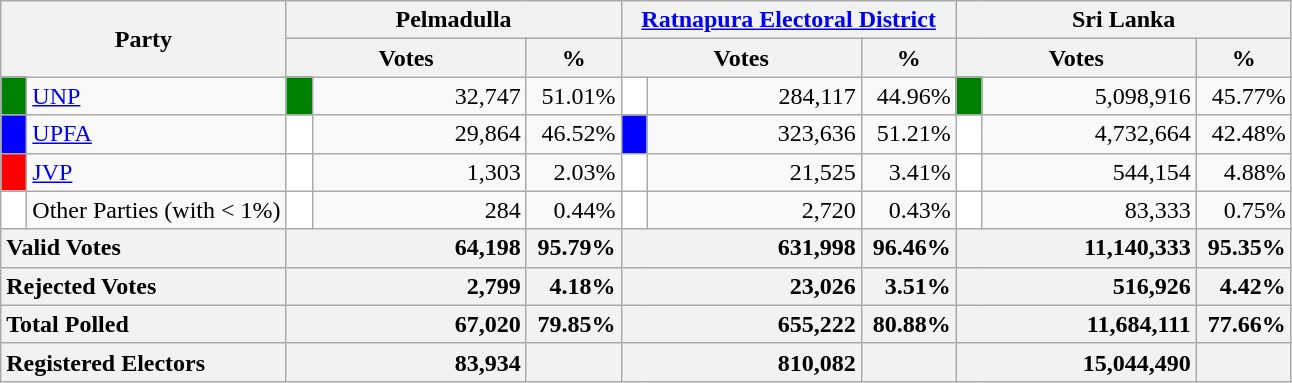<table class="wikitable">
<tr>
<th colspan="2" width="144px"rowspan="2">Party</th>
<th colspan="3" width="216px">Pelmadulla</th>
<th colspan="3" width="216px"><a href='#'>Ratnapura Electoral District</a></th>
<th colspan="3" width="216px">Sri Lanka</th>
</tr>
<tr>
<th colspan="2" width="144px">Votes</th>
<th>%</th>
<th colspan="2" width="144px">Votes</th>
<th>%</th>
<th colspan="2" width="144px">Votes</th>
<th>%</th>
</tr>
<tr>
<td style="background-color:green;" width="10px"></td>
<td style="text-align:left;"><a href='#'>UNP</a></td>
<td style="background-color:green;" width="10px"></td>
<td style="text-align:right;">32,747</td>
<td style="text-align:right;">51.01%</td>
<td style="background-color:white;" width="10px"></td>
<td style="text-align:right;">284,117</td>
<td style="text-align:right;">44.96%</td>
<td style="background-color:green;" width="10px"></td>
<td style="text-align:right;">5,098,916</td>
<td style="text-align:right;">45.77%</td>
</tr>
<tr>
<td style="background-color:blue;" width="10px"></td>
<td style="text-align:left;"><a href='#'>UPFA</a></td>
<td style="background-color:white;" width="10px"></td>
<td style="text-align:right;">29,864</td>
<td style="text-align:right;">46.52%</td>
<td style="background-color:blue;" width="10px"></td>
<td style="text-align:right;">323,636</td>
<td style="text-align:right;">51.21%</td>
<td style="background-color:white;" width="10px"></td>
<td style="text-align:right;">4,732,664</td>
<td style="text-align:right;">42.48%</td>
</tr>
<tr>
<td style="background-color:red;" width="10px"></td>
<td style="text-align:left;"><a href='#'>JVP</a></td>
<td style="background-color:white;" width="10px"></td>
<td style="text-align:right;">1,303</td>
<td style="text-align:right;">2.03%</td>
<td style="background-color:white;" width="10px"></td>
<td style="text-align:right;">21,525</td>
<td style="text-align:right;">3.41%</td>
<td style="background-color:white;" width="10px"></td>
<td style="text-align:right;">544,154</td>
<td style="text-align:right;">4.88%</td>
</tr>
<tr>
<td style="background-color:white;" width="10px"></td>
<td style="text-align:left;">Other Parties (with < 1%)</td>
<td style="background-color:white;" width="10px"></td>
<td style="text-align:right;">284</td>
<td style="text-align:right;">0.44%</td>
<td style="background-color:white;" width="10px"></td>
<td style="text-align:right;">2,720</td>
<td style="text-align:right;">0.43%</td>
<td style="background-color:white;" width="10px"></td>
<td style="text-align:right;">83,333</td>
<td style="text-align:right;">0.75%</td>
</tr>
<tr>
<th colspan="2" width="144px"style="text-align:left;">Valid Votes</th>
<th style="text-align:right;"colspan="2" width="144px">64,198</th>
<th style="text-align:right;">95.79%</th>
<th style="text-align:right;"colspan="2" width="144px">631,998</th>
<th style="text-align:right;">96.46%</th>
<th style="text-align:right;"colspan="2" width="144px">11,140,333</th>
<th style="text-align:right;">95.35%</th>
</tr>
<tr>
<th colspan="2" width="144px"style="text-align:left;">Rejected Votes</th>
<th style="text-align:right;"colspan="2" width="144px">2,799</th>
<th style="text-align:right;">4.18%</th>
<th style="text-align:right;"colspan="2" width="144px">23,026</th>
<th style="text-align:right;">3.51%</th>
<th style="text-align:right;"colspan="2" width="144px">516,926</th>
<th style="text-align:right;">4.42%</th>
</tr>
<tr>
<th colspan="2" width="144px"style="text-align:left;">Total Polled</th>
<th style="text-align:right;"colspan="2" width="144px">67,020</th>
<th style="text-align:right;">79.85%</th>
<th style="text-align:right;"colspan="2" width="144px">655,222</th>
<th style="text-align:right;">80.88%</th>
<th style="text-align:right;"colspan="2" width="144px">11,684,111</th>
<th style="text-align:right;">77.66%</th>
</tr>
<tr>
<th colspan="2" width="144px"style="text-align:left;">Registered Electors</th>
<th style="text-align:right;"colspan="2" width="144px">83,934</th>
<th></th>
<th style="text-align:right;"colspan="2" width="144px">810,082</th>
<th></th>
<th style="text-align:right;"colspan="2" width="144px">15,044,490</th>
<th></th>
</tr>
</table>
